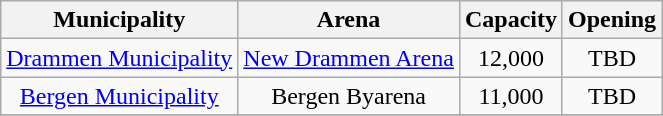<table class="wikitable sortable">
<tr>
<th>Municipality</th>
<th>Arena</th>
<th>Capacity</th>
<th>Opening</th>
</tr>
<tr>
<td align=center><a href='#'>Drammen Municipality</a></td>
<td align=center><a href='#'>New Drammen Arena</a></td>
<td align=center>12,000</td>
<td align=center>TBD</td>
</tr>
<tr>
<td align=center><a href='#'>Bergen Municipality</a></td>
<td align=center>Bergen Byarena</td>
<td align=center>11,000</td>
<td align=center>TBD</td>
</tr>
<tr>
</tr>
</table>
